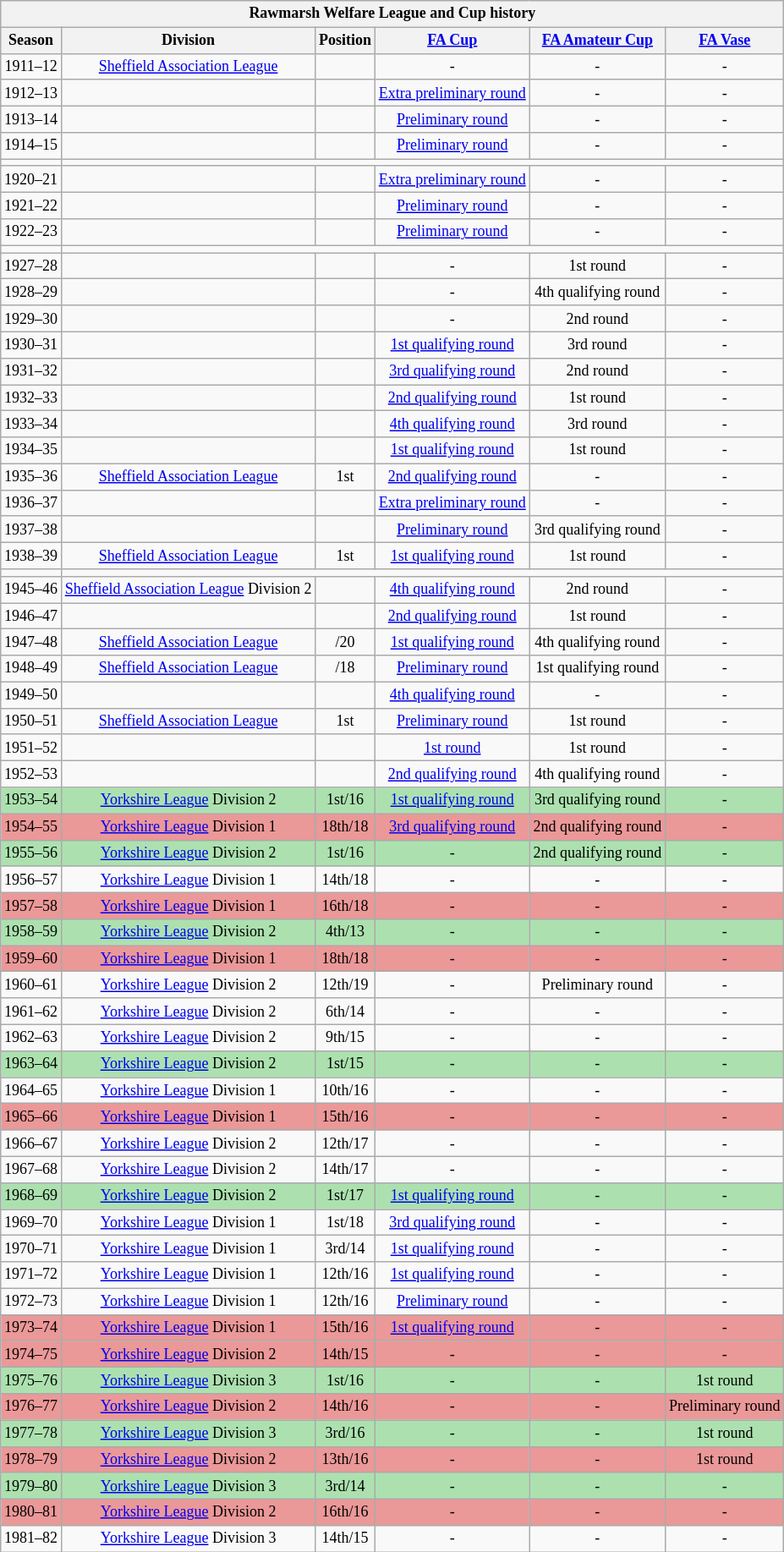<table class="wikitable collapsible" style="text-align:center;font-size:75%">
<tr>
<th colspan="6"><strong>Rawmarsh Welfare League and Cup history</strong></th>
</tr>
<tr>
<th>Season</th>
<th>Division</th>
<th>Position</th>
<th><a href='#'>FA Cup</a></th>
<th><a href='#'>FA Amateur Cup</a></th>
<th><a href='#'>FA Vase</a></th>
</tr>
<tr>
<td>1911–12</td>
<td><a href='#'>Sheffield Association League</a></td>
<td></td>
<td>-</td>
<td>-</td>
<td>-</td>
</tr>
<tr>
<td>1912–13</td>
<td></td>
<td></td>
<td><a href='#'>Extra preliminary round</a></td>
<td>-</td>
<td>-</td>
</tr>
<tr>
<td>1913–14</td>
<td></td>
<td></td>
<td><a href='#'>Preliminary round</a></td>
<td>-</td>
<td>-</td>
</tr>
<tr>
<td>1914–15</td>
<td></td>
<td></td>
<td><a href='#'>Preliminary round</a></td>
<td>-</td>
<td>-</td>
</tr>
<tr>
<td></td>
</tr>
<tr>
<td>1920–21</td>
<td></td>
<td></td>
<td><a href='#'>Extra preliminary round</a></td>
<td>-</td>
<td>-</td>
</tr>
<tr>
<td>1921–22</td>
<td></td>
<td></td>
<td><a href='#'>Preliminary round</a></td>
<td>-</td>
<td>-</td>
</tr>
<tr>
<td>1922–23</td>
<td></td>
<td></td>
<td><a href='#'>Preliminary round</a></td>
<td>-</td>
<td>-</td>
</tr>
<tr>
<td></td>
</tr>
<tr>
<td>1927–28</td>
<td></td>
<td></td>
<td>-</td>
<td>1st round</td>
<td>-</td>
</tr>
<tr>
<td>1928–29</td>
<td></td>
<td></td>
<td>-</td>
<td>4th qualifying round</td>
<td>-</td>
</tr>
<tr>
<td>1929–30</td>
<td></td>
<td></td>
<td>-</td>
<td>2nd round</td>
<td>-</td>
</tr>
<tr>
<td>1930–31</td>
<td></td>
<td></td>
<td><a href='#'>1st qualifying round</a></td>
<td>3rd round</td>
<td>-</td>
</tr>
<tr>
<td>1931–32</td>
<td></td>
<td></td>
<td><a href='#'>3rd qualifying round</a></td>
<td>2nd round</td>
<td>-</td>
</tr>
<tr>
<td>1932–33</td>
<td></td>
<td></td>
<td><a href='#'>2nd qualifying round</a></td>
<td>1st round</td>
<td>-</td>
</tr>
<tr>
<td>1933–34</td>
<td></td>
<td></td>
<td><a href='#'>4th qualifying round</a></td>
<td>3rd round</td>
<td>-</td>
</tr>
<tr>
<td>1934–35</td>
<td></td>
<td></td>
<td><a href='#'>1st qualifying round</a></td>
<td>1st round</td>
<td>-</td>
</tr>
<tr>
<td>1935–36</td>
<td><a href='#'>Sheffield Association League</a></td>
<td>1st</td>
<td><a href='#'>2nd qualifying round</a></td>
<td>-</td>
<td>-</td>
</tr>
<tr>
<td>1936–37</td>
<td></td>
<td></td>
<td><a href='#'>Extra preliminary round</a></td>
<td>-</td>
<td>-</td>
</tr>
<tr>
<td>1937–38</td>
<td></td>
<td></td>
<td><a href='#'>Preliminary round</a></td>
<td>3rd qualifying round</td>
<td>-</td>
</tr>
<tr>
<td>1938–39</td>
<td><a href='#'>Sheffield Association League</a></td>
<td>1st</td>
<td><a href='#'>1st qualifying round</a></td>
<td>1st round</td>
<td>-</td>
</tr>
<tr>
<td></td>
</tr>
<tr>
<td>1945–46</td>
<td><a href='#'>Sheffield Association League</a> Division 2</td>
<td></td>
<td><a href='#'>4th qualifying round</a></td>
<td>2nd round</td>
<td>-</td>
</tr>
<tr>
<td>1946–47</td>
<td></td>
<td></td>
<td><a href='#'>2nd qualifying round</a></td>
<td>1st round</td>
<td>-</td>
</tr>
<tr>
<td>1947–48</td>
<td><a href='#'>Sheffield Association League</a></td>
<td>/20</td>
<td><a href='#'>1st qualifying round</a></td>
<td>4th qualifying round</td>
<td>-</td>
</tr>
<tr>
<td>1948–49</td>
<td><a href='#'>Sheffield Association League</a></td>
<td>/18</td>
<td><a href='#'>Preliminary round</a></td>
<td>1st qualifying round</td>
<td>-</td>
</tr>
<tr>
<td>1949–50</td>
<td></td>
<td></td>
<td><a href='#'>4th qualifying round</a></td>
<td>-</td>
<td>-</td>
</tr>
<tr>
<td>1950–51</td>
<td><a href='#'>Sheffield Association League</a></td>
<td>1st</td>
<td><a href='#'>Preliminary round</a></td>
<td>1st round</td>
<td>-</td>
</tr>
<tr>
<td>1951–52</td>
<td></td>
<td></td>
<td><a href='#'>1st round</a></td>
<td>1st round</td>
<td>-</td>
</tr>
<tr>
<td>1952–53</td>
<td></td>
<td></td>
<td><a href='#'>2nd qualifying round</a></td>
<td>4th qualifying round</td>
<td>-</td>
</tr>
<tr bgcolor="#ACE1AF">
<td>1953–54</td>
<td><a href='#'>Yorkshire League</a> Division 2</td>
<td>1st/16</td>
<td><a href='#'>1st qualifying round</a></td>
<td>3rd qualifying round</td>
<td>-</td>
</tr>
<tr bgcolor="#EB9898">
<td>1954–55</td>
<td><a href='#'>Yorkshire League</a> Division 1</td>
<td>18th/18</td>
<td><a href='#'>3rd qualifying round</a></td>
<td>2nd qualifying round</td>
<td>-</td>
</tr>
<tr bgcolor="#ACE1AF">
<td>1955–56</td>
<td><a href='#'>Yorkshire League</a> Division 2</td>
<td>1st/16</td>
<td>-</td>
<td>2nd qualifying round</td>
<td>-</td>
</tr>
<tr>
<td>1956–57</td>
<td><a href='#'>Yorkshire League</a> Division 1</td>
<td>14th/18</td>
<td>-</td>
<td>-</td>
<td>-</td>
</tr>
<tr bgcolor="#EB9898">
<td>1957–58</td>
<td><a href='#'>Yorkshire League</a> Division 1</td>
<td>16th/18</td>
<td>-</td>
<td>-</td>
<td>-</td>
</tr>
<tr bgcolor="#ACE1AF">
<td>1958–59</td>
<td><a href='#'>Yorkshire League</a> Division 2</td>
<td>4th/13</td>
<td>-</td>
<td>-</td>
<td>-</td>
</tr>
<tr bgcolor="#EB9898">
<td>1959–60</td>
<td><a href='#'>Yorkshire League</a> Division 1</td>
<td>18th/18</td>
<td>-</td>
<td>-</td>
<td>-</td>
</tr>
<tr>
<td>1960–61</td>
<td><a href='#'>Yorkshire League</a> Division 2</td>
<td>12th/19</td>
<td>-</td>
<td>Preliminary round</td>
<td>-</td>
</tr>
<tr>
<td>1961–62</td>
<td><a href='#'>Yorkshire League</a> Division 2</td>
<td>6th/14</td>
<td>-</td>
<td>-</td>
<td>-</td>
</tr>
<tr>
<td>1962–63</td>
<td><a href='#'>Yorkshire League</a> Division 2</td>
<td>9th/15</td>
<td>-</td>
<td>-</td>
<td>-</td>
</tr>
<tr bgcolor="#ACE1AF">
<td>1963–64</td>
<td><a href='#'>Yorkshire League</a> Division 2</td>
<td>1st/15</td>
<td>-</td>
<td>-</td>
<td>-</td>
</tr>
<tr>
<td>1964–65</td>
<td><a href='#'>Yorkshire League</a> Division 1</td>
<td>10th/16</td>
<td>-</td>
<td>-</td>
<td>-</td>
</tr>
<tr bgcolor="#EB9898">
<td>1965–66</td>
<td><a href='#'>Yorkshire League</a> Division 1</td>
<td>15th/16</td>
<td>-</td>
<td>-</td>
<td>-</td>
</tr>
<tr>
<td>1966–67</td>
<td><a href='#'>Yorkshire League</a> Division 2</td>
<td>12th/17</td>
<td>-</td>
<td>-</td>
<td>-</td>
</tr>
<tr>
<td>1967–68</td>
<td><a href='#'>Yorkshire League</a> Division 2</td>
<td>14th/17</td>
<td>-</td>
<td>-</td>
<td>-</td>
</tr>
<tr bgcolor="#ACE1AF">
<td>1968–69</td>
<td><a href='#'>Yorkshire League</a> Division 2</td>
<td>1st/17</td>
<td><a href='#'>1st qualifying round</a></td>
<td>-</td>
<td>-</td>
</tr>
<tr>
<td>1969–70</td>
<td><a href='#'>Yorkshire League</a> Division 1</td>
<td>1st/18</td>
<td><a href='#'>3rd qualifying round</a></td>
<td>-</td>
<td>-</td>
</tr>
<tr>
<td>1970–71</td>
<td><a href='#'>Yorkshire League</a> Division 1</td>
<td>3rd/14</td>
<td><a href='#'>1st qualifying round</a></td>
<td>-</td>
<td>-</td>
</tr>
<tr>
<td>1971–72</td>
<td><a href='#'>Yorkshire League</a> Division 1</td>
<td>12th/16</td>
<td><a href='#'>1st qualifying round</a></td>
<td>-</td>
<td>-</td>
</tr>
<tr>
<td>1972–73</td>
<td><a href='#'>Yorkshire League</a> Division 1</td>
<td>12th/16</td>
<td><a href='#'>Preliminary round</a></td>
<td>-</td>
<td>-</td>
</tr>
<tr bgcolor="#EB9898">
<td>1973–74</td>
<td><a href='#'>Yorkshire League</a> Division 1</td>
<td>15th/16</td>
<td><a href='#'>1st qualifying round</a></td>
<td>-</td>
<td>-</td>
</tr>
<tr bgcolor="#EB9898">
<td>1974–75</td>
<td><a href='#'>Yorkshire League</a> Division 2</td>
<td>14th/15</td>
<td>-</td>
<td>-</td>
<td>-</td>
</tr>
<tr bgcolor="#ACE1AF">
<td>1975–76</td>
<td><a href='#'>Yorkshire League</a> Division 3</td>
<td>1st/16</td>
<td>-</td>
<td>-</td>
<td>1st round</td>
</tr>
<tr bgcolor="#EB9898">
<td>1976–77</td>
<td><a href='#'>Yorkshire League</a> Division 2</td>
<td>14th/16</td>
<td>-</td>
<td>-</td>
<td>Preliminary round</td>
</tr>
<tr bgcolor="#ACE1AF">
<td>1977–78</td>
<td><a href='#'>Yorkshire League</a> Division 3</td>
<td>3rd/16</td>
<td>-</td>
<td>-</td>
<td>1st round</td>
</tr>
<tr bgcolor="#EB9898">
<td>1978–79</td>
<td><a href='#'>Yorkshire League</a> Division 2</td>
<td>13th/16</td>
<td>-</td>
<td>-</td>
<td>1st round</td>
</tr>
<tr bgcolor="#ACE1AF">
<td>1979–80</td>
<td><a href='#'>Yorkshire League</a> Division 3</td>
<td>3rd/14</td>
<td>-</td>
<td>-</td>
<td>-</td>
</tr>
<tr bgcolor="#EB9898">
<td>1980–81</td>
<td><a href='#'>Yorkshire League</a> Division 2</td>
<td>16th/16</td>
<td>-</td>
<td>-</td>
<td>-</td>
</tr>
<tr>
<td>1981–82</td>
<td><a href='#'>Yorkshire League</a> Division 3</td>
<td>14th/15</td>
<td>-</td>
<td>-</td>
<td>-</td>
</tr>
</table>
